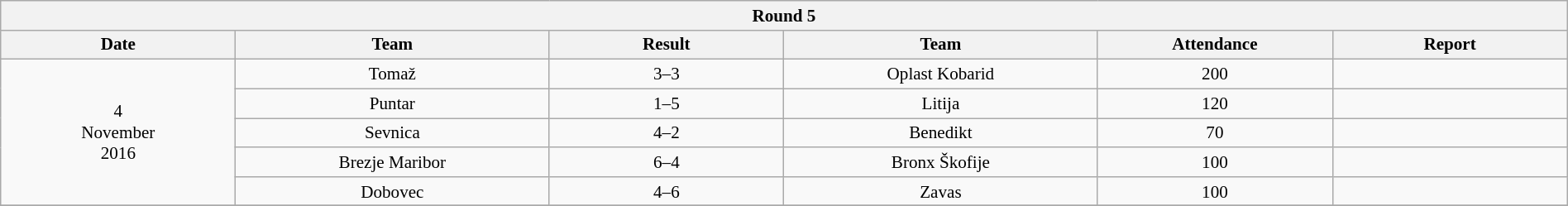<table class="wikitable collapsible collapsed" style="font-size:88%; text-align:center; width:100%">
<tr>
<th colspan=6 bgcolor=#FFFFFF>Round 5</th>
</tr>
<tr>
<th width=15% bgcolor=#89CFF0>Date</th>
<th width=20% bgcolor=#89CFF0>Team</th>
<th width=15% bgcolor=#89CFF0>Result</th>
<th width=20% bgcolor=#89CFF0>Team</th>
<th width=15% bgcolor=#89CFF0>Attendance</th>
<th width=15% bgcolor=#89CFF0>Report</th>
</tr>
<tr>
<td rowspan=5>4 <br> November <br> 2016</td>
<td>Tomaž</td>
<td>3–3</td>
<td>Oplast Kobarid</td>
<td>200</td>
<td></td>
</tr>
<tr align=center>
<td>Puntar</td>
<td>1–5</td>
<td>Litija</td>
<td>120</td>
<td></td>
</tr>
<tr align=center>
<td>Sevnica</td>
<td>4–2</td>
<td>Benedikt</td>
<td>70</td>
<td></td>
</tr>
<tr align=center>
<td>Brezje Maribor</td>
<td>6–4</td>
<td>Bronx Škofije</td>
<td>100</td>
<td></td>
</tr>
<tr align=center>
<td>Dobovec</td>
<td>4–6</td>
<td>Zavas</td>
<td>100</td>
<td></td>
</tr>
<tr>
</tr>
</table>
